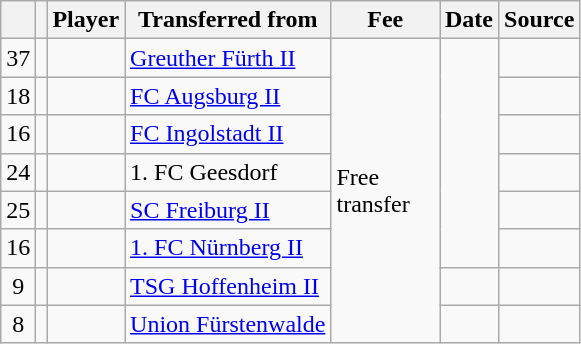<table class="wikitable plainrowheaders sortable">
<tr>
<th></th>
<th></th>
<th scope=col>Player</th>
<th>Transferred from</th>
<th !scope=col; style="width: 65px;">Fee</th>
<th scope=col>Date</th>
<th scope=col>Source</th>
</tr>
<tr>
<td align=center>37</td>
<td align=center></td>
<td></td>
<td> <a href='#'>Greuther Fürth II</a></td>
<td rowspan=8>Free transfer</td>
<td rowspan=6></td>
<td></td>
</tr>
<tr>
<td align=center>18</td>
<td align=center></td>
<td></td>
<td> <a href='#'>FC Augsburg II</a></td>
<td></td>
</tr>
<tr>
<td align=center>16</td>
<td align=center></td>
<td></td>
<td> <a href='#'>FC Ingolstadt II</a></td>
<td></td>
</tr>
<tr>
<td align=center>24</td>
<td align=center></td>
<td></td>
<td> 1. FC Geesdorf</td>
<td></td>
</tr>
<tr>
<td align=center>25</td>
<td align=center></td>
<td></td>
<td> <a href='#'>SC Freiburg II</a></td>
<td></td>
</tr>
<tr>
<td align=center>16</td>
<td align=center></td>
<td></td>
<td> <a href='#'>1. FC Nürnberg II</a></td>
<td></td>
</tr>
<tr>
<td align=center>9</td>
<td align=center></td>
<td></td>
<td> <a href='#'>TSG Hoffenheim II</a></td>
<td></td>
<td></td>
</tr>
<tr>
<td align=center>8</td>
<td align=center></td>
<td></td>
<td> <a href='#'>Union Fürstenwalde</a></td>
<td></td>
<td></td>
</tr>
</table>
